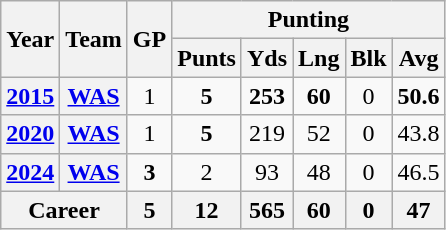<table class="wikitable" style="text-align:center">
<tr>
<th rowspan="2">Year</th>
<th rowspan="2">Team</th>
<th rowspan="2">GP</th>
<th colspan="5">Punting</th>
</tr>
<tr>
<th>Punts</th>
<th>Yds</th>
<th>Lng</th>
<th>Blk</th>
<th>Avg</th>
</tr>
<tr>
<th><a href='#'>2015</a></th>
<th><a href='#'>WAS</a></th>
<td>1</td>
<td><strong>5</strong></td>
<td><strong>253</strong></td>
<td><strong>60</strong></td>
<td>0</td>
<td><strong>50.6</strong></td>
</tr>
<tr>
<th><a href='#'>2020</a></th>
<th><a href='#'>WAS</a></th>
<td>1</td>
<td><strong>5</strong></td>
<td>219</td>
<td>52</td>
<td>0</td>
<td>43.8</td>
</tr>
<tr>
<th><a href='#'>2024</a></th>
<th><a href='#'>WAS</a></th>
<td><strong>3</strong></td>
<td>2</td>
<td>93</td>
<td>48</td>
<td>0</td>
<td>46.5</td>
</tr>
<tr>
<th colspan="2">Career</th>
<th>5</th>
<th>12</th>
<th>565</th>
<th>60</th>
<th>0</th>
<th>47</th>
</tr>
</table>
